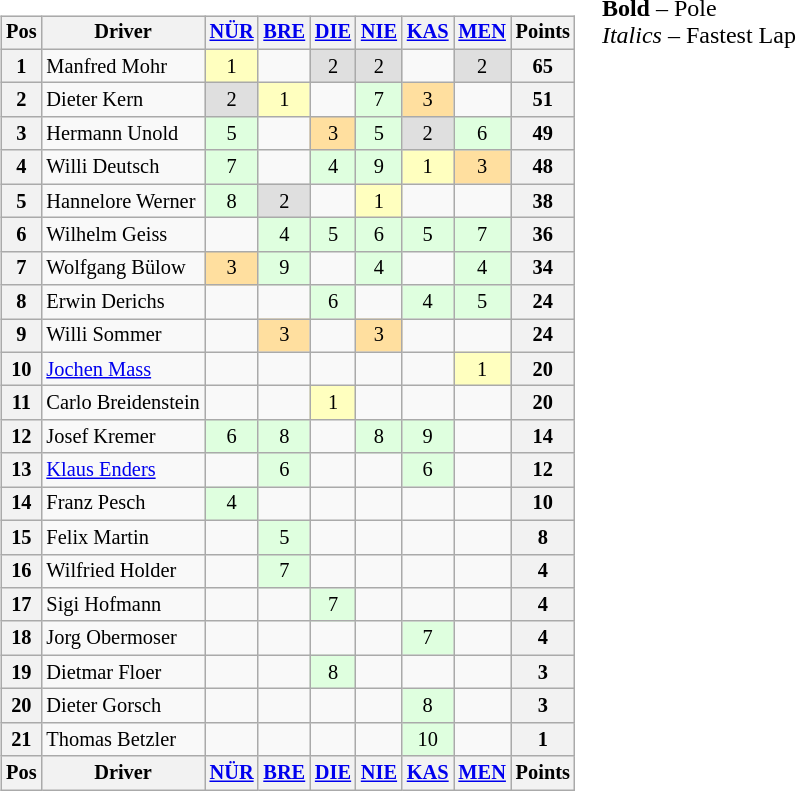<table>
<tr>
<td><br><table class="wikitable" style="font-size: 85%; text-align:center">
<tr valign="top">
<th valign="middle">Pos</th>
<th valign="middle">Driver</th>
<th><a href='#'>NÜR</a></th>
<th><a href='#'>BRE</a></th>
<th><a href='#'>DIE</a></th>
<th><a href='#'>NIE</a></th>
<th><a href='#'>KAS</a></th>
<th><a href='#'>MEN</a></th>
<th valign="middle">Points</th>
</tr>
<tr>
<th>1</th>
<td align=left> Manfred Mohr</td>
<td style="background:#FFFFBF;">1</td>
<td></td>
<td style="background:#DFDFDF;">2</td>
<td style="background:#DFDFDF;">2</td>
<td></td>
<td style="background:#DFDFDF;">2</td>
<th>65</th>
</tr>
<tr>
<th>2</th>
<td align=left> Dieter Kern</td>
<td style="background:#DFDFDF;">2</td>
<td style="background:#FFFFBF;">1</td>
<td></td>
<td style="background:#DFFFDF;">7</td>
<td style="background:#FFDF9F;">3</td>
<td></td>
<th>51</th>
</tr>
<tr>
<th>3</th>
<td align=left> Hermann Unold</td>
<td style="background:#DFFFDF;">5</td>
<td></td>
<td style="background:#FFDF9F;">3</td>
<td style="background:#DFFFDF;">5</td>
<td style="background:#DFDFDF;">2</td>
<td style="background:#DFFFDF;">6</td>
<th>49</th>
</tr>
<tr>
<th>4</th>
<td align=left> Willi Deutsch</td>
<td style="background:#DFFFDF;">7</td>
<td></td>
<td style="background:#DFFFDF;">4</td>
<td style="background:#DFFFDF;">9</td>
<td style="background:#FFFFBF;">1</td>
<td style="background:#FFDF9F;">3</td>
<th>48</th>
</tr>
<tr>
<th>5</th>
<td align=left> Hannelore Werner</td>
<td style="background:#DFFFDF;">8</td>
<td style="background:#DFDFDF;">2</td>
<td></td>
<td style="background:#FFFFBF;">1</td>
<td></td>
<td></td>
<th>38</th>
</tr>
<tr>
<th>6</th>
<td align=left> Wilhelm Geiss</td>
<td></td>
<td style="background:#DFFFDF;">4</td>
<td style="background:#DFFFDF;">5</td>
<td style="background:#DFFFDF;">6</td>
<td style="background:#DFFFDF;">5</td>
<td style="background:#DFFFDF;">7</td>
<th>36</th>
</tr>
<tr>
<th>7</th>
<td align=left> Wolfgang Bülow</td>
<td style="background:#FFDF9F;">3</td>
<td style="background:#DFFFDF;">9</td>
<td></td>
<td style="background:#DFFFDF;">4</td>
<td></td>
<td style="background:#DFFFDF;">4</td>
<th>34</th>
</tr>
<tr>
<th>8</th>
<td align=left> Erwin Derichs</td>
<td></td>
<td></td>
<td style="background:#DFFFDF;">6</td>
<td></td>
<td style="background:#DFFFDF;">4</td>
<td style="background:#DFFFDF;">5</td>
<th>24</th>
</tr>
<tr>
<th>9</th>
<td align=left> Willi Sommer</td>
<td></td>
<td style="background:#FFDF9F;">3</td>
<td></td>
<td style="background:#FFDF9F;">3</td>
<td></td>
<td></td>
<th>24</th>
</tr>
<tr>
<th>10</th>
<td align=left> <a href='#'>Jochen Mass</a></td>
<td></td>
<td></td>
<td></td>
<td></td>
<td></td>
<td style="background:#FFFFBF;">1</td>
<th>20</th>
</tr>
<tr>
<th>11</th>
<td align=left> Carlo Breidenstein</td>
<td></td>
<td></td>
<td style="background:#FFFFBF;">1</td>
<td></td>
<td></td>
<td></td>
<th>20</th>
</tr>
<tr>
<th>12</th>
<td align=left> Josef Kremer</td>
<td style="background:#DFFFDF;">6</td>
<td style="background:#DFFFDF;">8</td>
<td></td>
<td style="background:#DFFFDF;">8</td>
<td style="background:#DFFFDF;">9</td>
<td></td>
<th>14</th>
</tr>
<tr>
<th>13</th>
<td align=left> <a href='#'>Klaus Enders</a></td>
<td></td>
<td style="background:#DFFFDF;">6</td>
<td></td>
<td></td>
<td style="background:#DFFFDF;">6</td>
<td></td>
<th>12</th>
</tr>
<tr>
<th>14</th>
<td align=left> Franz Pesch</td>
<td style="background:#DFFFDF;">4</td>
<td></td>
<td></td>
<td></td>
<td></td>
<td></td>
<th>10</th>
</tr>
<tr>
<th>15</th>
<td align=left> Felix Martin</td>
<td></td>
<td style="background:#DFFFDF;">5</td>
<td></td>
<td></td>
<td></td>
<td></td>
<th>8</th>
</tr>
<tr>
<th>16</th>
<td align=left> Wilfried Holder</td>
<td></td>
<td style="background:#DFFFDF;">7</td>
<td></td>
<td></td>
<td></td>
<td></td>
<th>4</th>
</tr>
<tr>
<th>17</th>
<td align=left> Sigi Hofmann</td>
<td></td>
<td></td>
<td style="background:#DFFFDF;">7</td>
<td></td>
<td></td>
<td></td>
<th>4</th>
</tr>
<tr>
<th>18</th>
<td align=left> Jorg Obermoser</td>
<td></td>
<td></td>
<td></td>
<td></td>
<td style="background:#DFFFDF;">7</td>
<td></td>
<th>4</th>
</tr>
<tr>
<th>19</th>
<td align=left> Dietmar Floer</td>
<td></td>
<td></td>
<td style="background:#DFFFDF;">8</td>
<td></td>
<td></td>
<td></td>
<th>3</th>
</tr>
<tr>
<th>20</th>
<td align=left> Dieter Gorsch</td>
<td></td>
<td></td>
<td></td>
<td></td>
<td style="background:#DFFFDF;">8</td>
<td></td>
<th>3</th>
</tr>
<tr>
<th>21</th>
<td align=left> Thomas Betzler</td>
<td></td>
<td></td>
<td></td>
<td></td>
<td style="background:#DFFFDF;">10</td>
<td></td>
<th>1</th>
</tr>
<tr valign="top">
<th valign="middle">Pos</th>
<th valign="middle">Driver</th>
<th><a href='#'>NÜR</a></th>
<th><a href='#'>BRE</a></th>
<th><a href='#'>DIE</a></th>
<th><a href='#'>NIE</a></th>
<th><a href='#'>KAS</a></th>
<th><a href='#'>MEN</a></th>
<th valign="middle">Points</th>
</tr>
</table>
</td>
<td valign="top"><br>
<span><strong>Bold</strong> – Pole<br>
<em>Italics</em> – Fastest Lap</span></td>
</tr>
</table>
